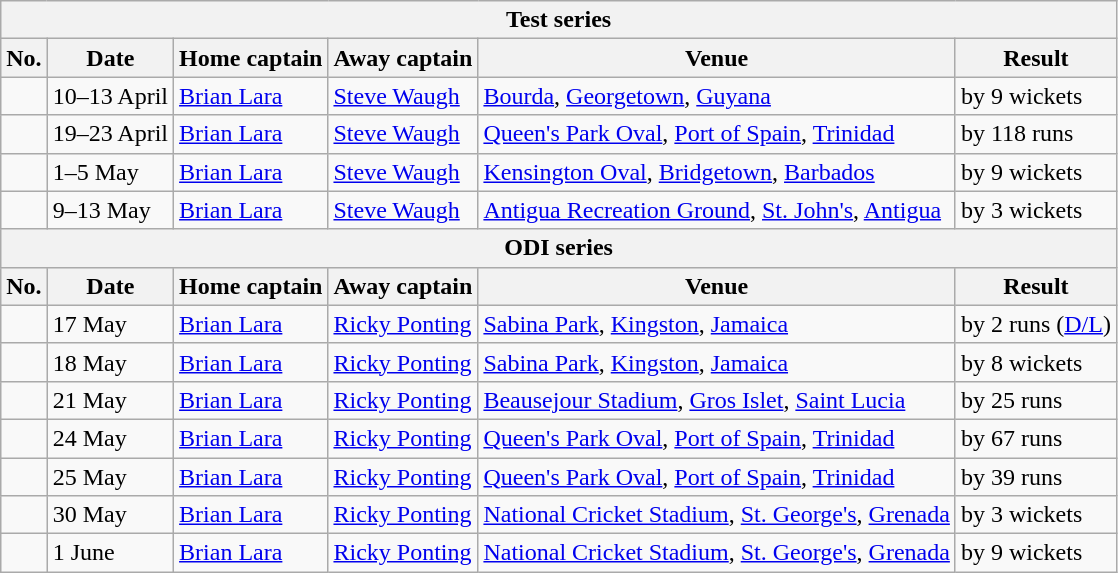<table class="wikitable">
<tr>
<th colspan="9">Test series</th>
</tr>
<tr>
<th>No.</th>
<th>Date</th>
<th>Home captain</th>
<th>Away captain</th>
<th>Venue</th>
<th>Result</th>
</tr>
<tr>
<td></td>
<td>10–13 April</td>
<td><a href='#'>Brian Lara</a></td>
<td><a href='#'>Steve Waugh</a></td>
<td><a href='#'>Bourda</a>, <a href='#'>Georgetown</a>, <a href='#'>Guyana</a></td>
<td> by 9 wickets</td>
</tr>
<tr>
<td></td>
<td>19–23 April</td>
<td><a href='#'>Brian Lara</a></td>
<td><a href='#'>Steve Waugh</a></td>
<td><a href='#'>Queen's Park Oval</a>, <a href='#'>Port of Spain</a>, <a href='#'>Trinidad</a></td>
<td> by 118 runs</td>
</tr>
<tr>
<td></td>
<td>1–5 May</td>
<td><a href='#'>Brian Lara</a></td>
<td><a href='#'>Steve Waugh</a></td>
<td><a href='#'>Kensington Oval</a>, <a href='#'>Bridgetown</a>, <a href='#'>Barbados</a></td>
<td> by 9 wickets</td>
</tr>
<tr>
<td></td>
<td>9–13 May</td>
<td><a href='#'>Brian Lara</a></td>
<td><a href='#'>Steve Waugh</a></td>
<td><a href='#'>Antigua Recreation Ground</a>, <a href='#'>St. John's</a>, <a href='#'>Antigua</a></td>
<td> by 3 wickets</td>
</tr>
<tr>
<th colspan="9">ODI series</th>
</tr>
<tr>
<th>No.</th>
<th>Date</th>
<th>Home captain</th>
<th>Away captain</th>
<th>Venue</th>
<th>Result</th>
</tr>
<tr>
<td></td>
<td>17 May</td>
<td><a href='#'>Brian Lara</a></td>
<td><a href='#'>Ricky Ponting</a></td>
<td><a href='#'>Sabina Park</a>, <a href='#'>Kingston</a>, <a href='#'>Jamaica</a></td>
<td> by 2 runs (<a href='#'>D/L</a>)</td>
</tr>
<tr>
<td></td>
<td>18 May</td>
<td><a href='#'>Brian Lara</a></td>
<td><a href='#'>Ricky Ponting</a></td>
<td><a href='#'>Sabina Park</a>, <a href='#'>Kingston</a>, <a href='#'>Jamaica</a></td>
<td> by 8 wickets</td>
</tr>
<tr>
<td></td>
<td>21 May</td>
<td><a href='#'>Brian Lara</a></td>
<td><a href='#'>Ricky Ponting</a></td>
<td><a href='#'>Beausejour Stadium</a>, <a href='#'>Gros Islet</a>, <a href='#'>Saint Lucia</a></td>
<td> by 25 runs</td>
</tr>
<tr>
<td></td>
<td>24 May</td>
<td><a href='#'>Brian Lara</a></td>
<td><a href='#'>Ricky Ponting</a></td>
<td><a href='#'>Queen's Park Oval</a>, <a href='#'>Port of Spain</a>, <a href='#'>Trinidad</a></td>
<td> by 67 runs</td>
</tr>
<tr>
<td></td>
<td>25 May</td>
<td><a href='#'>Brian Lara</a></td>
<td><a href='#'>Ricky Ponting</a></td>
<td><a href='#'>Queen's Park Oval</a>, <a href='#'>Port of Spain</a>, <a href='#'>Trinidad</a></td>
<td> by 39 runs</td>
</tr>
<tr>
<td></td>
<td>30 May</td>
<td><a href='#'>Brian Lara</a></td>
<td><a href='#'>Ricky Ponting</a></td>
<td><a href='#'>National Cricket Stadium</a>, <a href='#'>St. George's</a>, <a href='#'>Grenada</a></td>
<td> by 3 wickets</td>
</tr>
<tr>
<td></td>
<td>1 June</td>
<td><a href='#'>Brian Lara</a></td>
<td><a href='#'>Ricky Ponting</a></td>
<td><a href='#'>National Cricket Stadium</a>, <a href='#'>St. George's</a>, <a href='#'>Grenada</a></td>
<td> by 9 wickets</td>
</tr>
</table>
